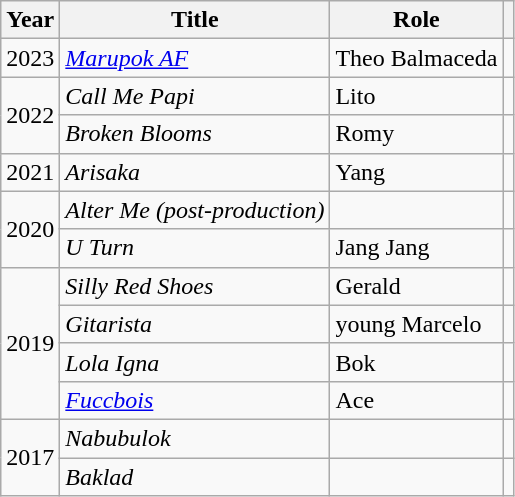<table class="wikitable sortable">
<tr>
<th>Year</th>
<th>Title</th>
<th>Role</th>
<th></th>
</tr>
<tr>
<td>2023</td>
<td><em><a href='#'>Marupok AF</a></em></td>
<td>Theo Balmaceda</td>
<td></td>
</tr>
<tr>
<td rowspan="2">2022</td>
<td><em>Call Me Papi</em></td>
<td>Lito</td>
<td></td>
</tr>
<tr>
<td><em>Broken Blooms</em></td>
<td>Romy</td>
<td></td>
</tr>
<tr>
<td>2021</td>
<td><em>Arisaka</em></td>
<td>Yang</td>
<td></td>
</tr>
<tr>
<td rowspan="2">2020</td>
<td><em>Alter Me (post-production)</em></td>
<td></td>
<td></td>
</tr>
<tr>
<td><em>U Turn</em></td>
<td>Jang Jang</td>
<td></td>
</tr>
<tr>
<td rowspan="4">2019</td>
<td><em>Silly Red Shoes</em></td>
<td>Gerald</td>
<td></td>
</tr>
<tr>
<td><em>Gitarista</em></td>
<td>young Marcelo</td>
<td></td>
</tr>
<tr>
<td><em>Lola Igna</em></td>
<td>Bok</td>
<td></td>
</tr>
<tr>
<td><em><a href='#'>Fuccbois</a></em></td>
<td>Ace</td>
<td></td>
</tr>
<tr>
<td rowspan="2">2017</td>
<td><em>Nabubulok</em></td>
<td></td>
<td></td>
</tr>
<tr>
<td><em>Baklad</em></td>
<td></td>
<td></td>
</tr>
</table>
